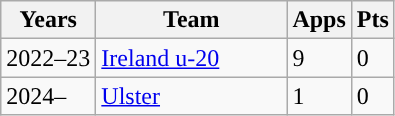<table class="wikitable" style="text-align:left;">
<tr>
<th>Years</th>
<th width=120px>Team</th>
<th>Apps</th>
<th>Pts</th>
</tr>
<tr>
<td>2022–23</td>
<td><a href='#'>Ireland u-20</a></td>
<td>9</td>
<td>0</td>
</tr>
<tr>
<td>2024–</td>
<td><a href='#'>Ulster</a></td>
<td>1</td>
<td>0</td>
</tr>
</table>
